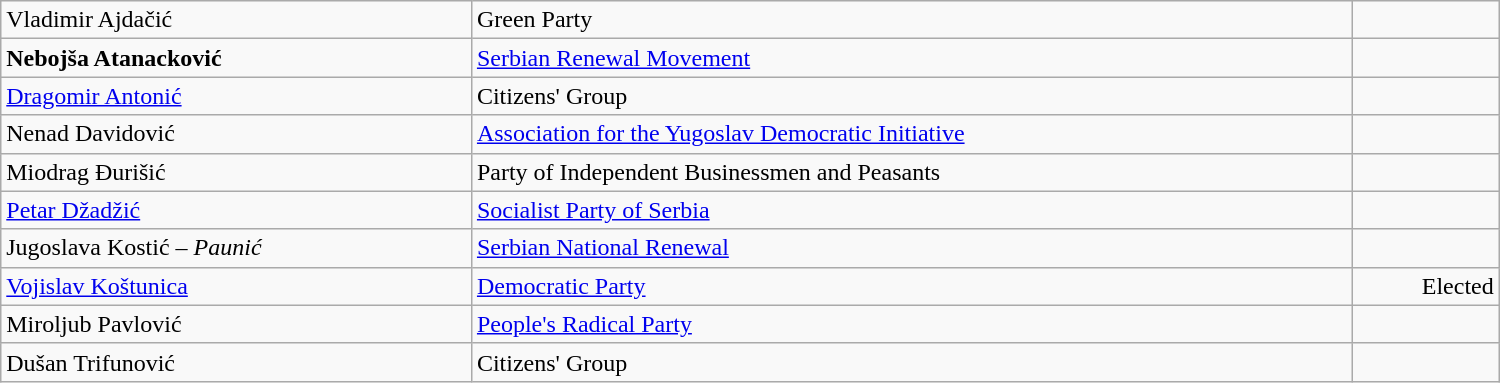<table style="width:1000px;" class="wikitable">
<tr>
<td align="left">Vladimir Ajdačić</td>
<td align="left">Green Party</td>
<td align="right"></td>
</tr>
<tr>
<td align="left"><strong>Nebojša Atanacković</strong></td>
<td align="left"><a href='#'>Serbian Renewal Movement</a></td>
<td align="right"></td>
</tr>
<tr>
<td align="left"><a href='#'>Dragomir Antonić</a></td>
<td align="left">Citizens' Group</td>
<td align="right"></td>
</tr>
<tr>
<td align="left">Nenad Davidović</td>
<td align="left"><a href='#'>Association for the Yugoslav Democratic Initiative</a></td>
<td align="right"></td>
</tr>
<tr>
<td align="left">Miodrag Đurišić</td>
<td align="left">Party of Independent Businessmen and Peasants</td>
<td align="right"></td>
</tr>
<tr>
<td align="left"><a href='#'>Petar Džadžić</a></td>
<td align="left"><a href='#'>Socialist Party of Serbia</a></td>
<td align="right"></td>
</tr>
<tr>
<td align="left">Jugoslava Kostić – <em>Paunić</em></td>
<td align="left"><a href='#'>Serbian National Renewal</a></td>
<td align="right"></td>
</tr>
<tr>
<td align="left"><a href='#'>Vojislav Koštunica</a></td>
<td align="left"><a href='#'>Democratic Party</a></td>
<td align="right">Elected</td>
</tr>
<tr>
<td align="left">Miroljub Pavlović</td>
<td align="left"><a href='#'>People's Radical Party</a></td>
<td align="right"></td>
</tr>
<tr>
<td align="left">Dušan Trifunović</td>
<td align="left">Citizens' Group</td>
<td align="right"></td>
</tr>
</table>
